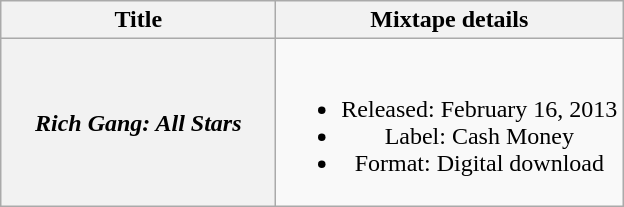<table class="wikitable plainrowheaders" style="text-align:center;">
<tr>
<th scope="col" style="width:11em;">Title</th>
<th scope="col">Mixtape details</th>
</tr>
<tr>
<th scope="row"><em>Rich Gang: All Stars</em></th>
<td><br><ul><li>Released: February 16, 2013</li><li>Label: Cash Money</li><li>Format: Digital download</li></ul></td>
</tr>
</table>
